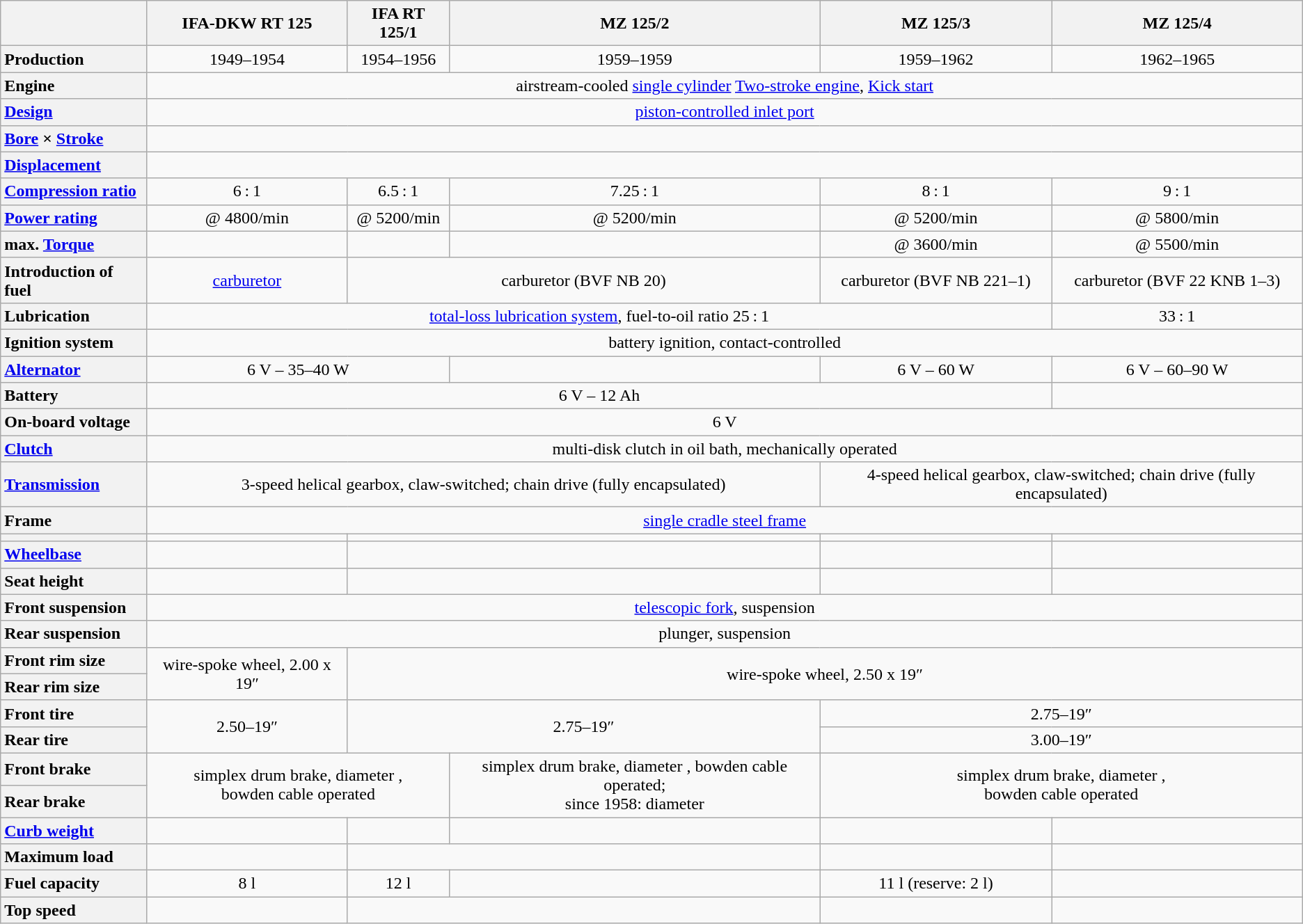<table class="wikitable" style="text-align:center;">
<tr id="data">
<th></th>
<th>IFA-DKW RT 125</th>
<th>IFA RT 125/1</th>
<th>MZ 125/2</th>
<th>MZ 125/3</th>
<th>MZ 125/4</th>
</tr>
<tr>
<th style="text-align:left;">Production</th>
<td>1949–1954</td>
<td>1954–1956</td>
<td>1959–1959</td>
<td>1959–1962</td>
<td>1962–1965</td>
</tr>
<tr>
<th style="text-align:left;">Engine</th>
<td colspan="5">airstream-cooled <a href='#'>single cylinder</a> <a href='#'>Two-stroke engine</a>, <a href='#'>Kick start</a></td>
</tr>
<tr>
<th style="text-align:left;"><a href='#'>Design</a></th>
<td colspan="5"><a href='#'>piston-controlled inlet port</a></td>
</tr>
<tr>
<th style="text-align:left;"><a href='#'>Bore</a> × <a href='#'>Stroke</a></th>
<td colspan="5"></td>
</tr>
<tr>
<th style="text-align:left;"><a href='#'>Displacement</a></th>
<td colspan="5"></td>
</tr>
<tr>
<th style="text-align:left;"><a href='#'>Compression ratio</a></th>
<td>6 : 1</td>
<td>6.5 : 1</td>
<td>7.25 : 1</td>
<td>8 : 1</td>
<td>9 : 1</td>
</tr>
<tr>
<th style="text-align:left;"><a href='#'>Power rating</a></th>
<td> @ 4800/min</td>
<td> @ 5200/min</td>
<td> @ 5200/min</td>
<td> @ 5200/min</td>
<td> @ 5800/min</td>
</tr>
<tr>
<th style="text-align:left;">max. <a href='#'>Torque</a></th>
<td></td>
<td></td>
<td></td>
<td> @ 3600/min</td>
<td> @ 5500/min</td>
</tr>
<tr>
<th style="text-align:left;">Introduction of fuel</th>
<td><a href='#'>carburetor</a></td>
<td colspan="2">carburetor (BVF NB 20)</td>
<td>carburetor (BVF NB 221–1)</td>
<td>carburetor (BVF 22 KNB 1–3)</td>
</tr>
<tr>
<th style="text-align:left;">Lubrication</th>
<td colspan="4"><a href='#'>total-loss lubrication system</a>, fuel-to-oil ratio 25 : 1</td>
<td>33 : 1</td>
</tr>
<tr>
<th style="text-align:left;">Ignition system</th>
<td colspan="5">battery ignition, contact-controlled</td>
</tr>
<tr>
<th style="text-align:left;"><a href='#'>Alternator</a></th>
<td colspan="2">6 V – 35–40 W</td>
<td></td>
<td>6 V – 60 W</td>
<td>6 V – 60–90 W</td>
</tr>
<tr>
<th style="text-align:left;">Battery</th>
<td colspan="4">6 V – 12 Ah</td>
</tr>
<tr>
<th style="text-align:left;">On-board voltage</th>
<td colspan="5">6 V</td>
</tr>
<tr>
<th style="text-align:left;"><a href='#'>Clutch</a></th>
<td colspan="5">multi-disk clutch in oil bath, mechanically operated</td>
</tr>
<tr>
<th style="text-align:left;"><a href='#'>Transmission</a></th>
<td colspan="3">3-speed helical gearbox, claw-switched; chain drive (fully encapsulated)</td>
<td colspan="2">4-speed helical gearbox, claw-switched; chain drive (fully encapsulated)</td>
</tr>
<tr>
<th style="text-align:left;">Frame</th>
<td colspan="5"><a href='#'>single cradle steel frame</a></td>
</tr>
<tr>
<th style="text-align:left;"></th>
<td></td>
<td colspan="2"></td>
<td></td>
<td></td>
</tr>
<tr>
<th style="text-align:left;"><a href='#'>Wheelbase</a></th>
<td></td>
<td colspan="2"></td>
<td></td>
<td></td>
</tr>
<tr>
<th style="text-align:left;">Seat height</th>
<td></td>
<td colspan="2"></td>
<td></td>
<td></td>
</tr>
<tr>
<th style="text-align:left;">Front suspension</th>
<td colspan="5"><a href='#'>telescopic fork</a>, suspension </td>
</tr>
<tr>
<th style="text-align:left;">Rear suspension</th>
<td colspan="5">plunger, suspension </td>
</tr>
<tr>
<th style="text-align:left;">Front rim size</th>
<td rowspan="2">wire-spoke wheel, 2.00 x 19″</td>
<td rowspan="2" colspan="4">wire-spoke wheel, 2.50 x 19″</td>
</tr>
<tr>
<th style="text-align:left;">Rear rim size</th>
</tr>
<tr>
<th style="text-align:left;">Front tire</th>
<td rowspan="2">2.50–19″</td>
<td rowspan="2" colspan="2">2.75–19″</td>
<td colspan="2">2.75–19″</td>
</tr>
<tr>
<th style="text-align:left;">Rear tire</th>
<td colspan="2">3.00–19″</td>
</tr>
<tr>
<th style="text-align:left;">Front brake</th>
<td rowspan="2" colspan="2">simplex drum brake, diameter ,<br>bowden cable operated</td>
<td rowspan="2">simplex drum brake, diameter , bowden cable operated;<br>since 1958: diameter </td>
<td rowspan="2" colspan="2">simplex drum brake, diameter ,<br>bowden cable operated</td>
</tr>
<tr>
<th style="text-align:left;">Rear brake</th>
</tr>
<tr>
<th style="text-align:left;"><a href='#'>Curb weight</a></th>
<td></td>
<td></td>
<td></td>
<td></td>
<td></td>
</tr>
<tr>
<th style="text-align:left;">Maximum load</th>
<td></td>
<td colspan="2"></td>
<td></td>
<td></td>
</tr>
<tr>
<th style="text-align:left;">Fuel capacity</th>
<td>8 l</td>
<td>12 l</td>
<td></td>
<td>11 l (reserve: 2 l)</td>
<td></td>
</tr>
<tr>
<th style="text-align:left;">Top speed</th>
<td></td>
<td colspan="2"></td>
<td></td>
<td></td>
</tr>
</table>
